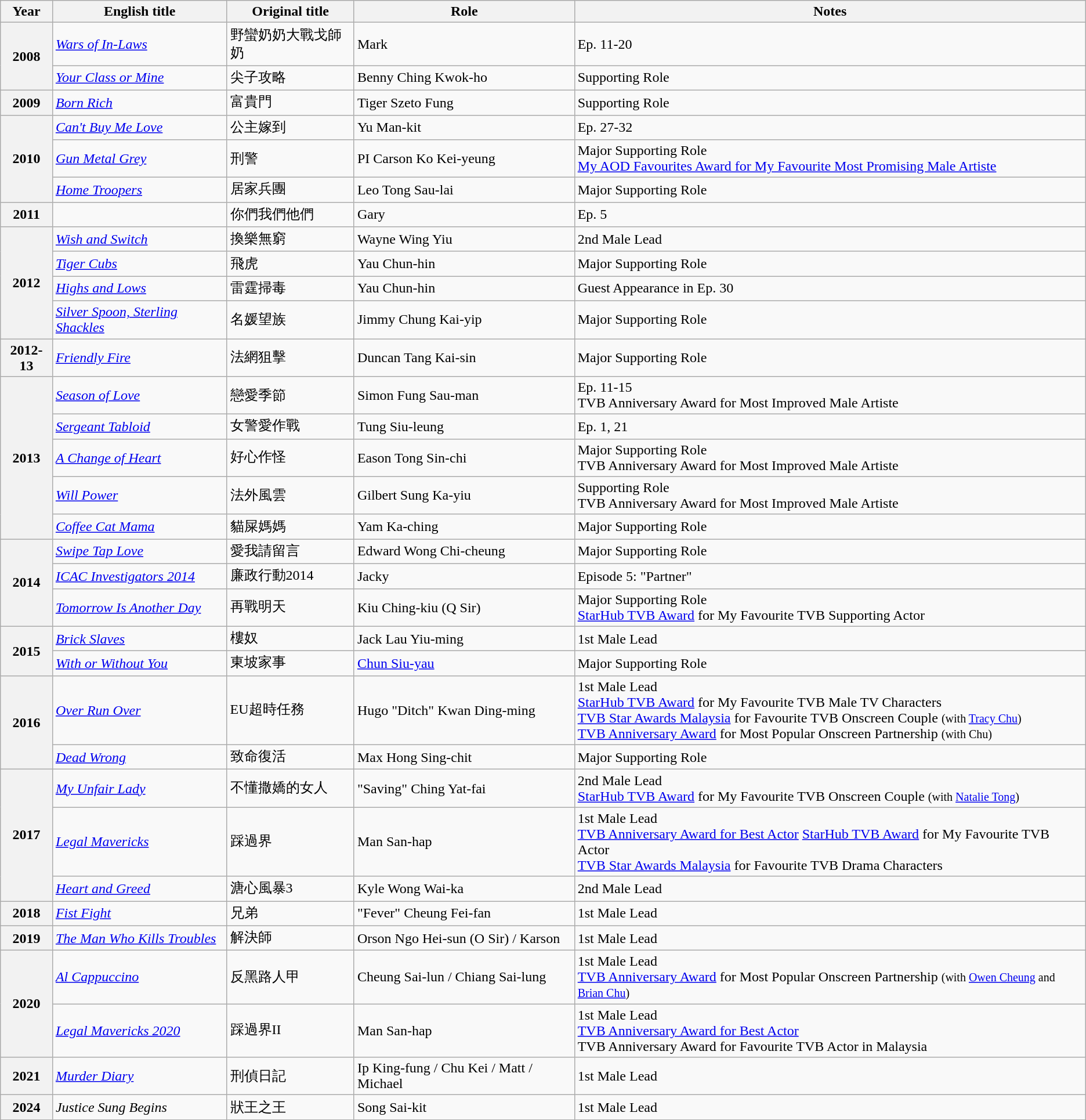<table class="wikitable sortable">
<tr>
<th>Year</th>
<th>English title</th>
<th>Original title</th>
<th>Role</th>
<th class="unsortable">Notes</th>
</tr>
<tr>
<th scope="row" rowspan=2 style="text-align:center">2008</th>
<td><em><a href='#'>Wars of In-Laws</a></em></td>
<td>野蠻奶奶大戰戈師奶</td>
<td>Mark</td>
<td>Ep. 11-20</td>
</tr>
<tr>
<td><em><a href='#'>Your Class or Mine</a></em></td>
<td>尖子攻略</td>
<td>Benny Ching Kwok-ho</td>
<td>Supporting Role</td>
</tr>
<tr>
<th scope="row" style="text-align:center;">2009</th>
<td><em><a href='#'>Born Rich</a></em></td>
<td>富貴門</td>
<td>Tiger Szeto Fung</td>
<td>Supporting Role</td>
</tr>
<tr>
<th scope="row" rowspan=3 style="text-align:center;">2010</th>
<td><em><a href='#'>Can't Buy Me Love</a></em></td>
<td>公主嫁到</td>
<td>Yu Man-kit</td>
<td>Ep. 27-32</td>
</tr>
<tr>
<td><em><a href='#'>Gun Metal Grey</a></em></td>
<td>刑警</td>
<td>PI Carson Ko Kei-yeung</td>
<td>Major Supporting Role<br><a href='#'>My AOD Favourites Award for My Favourite Most Promising Male Artiste</a></td>
</tr>
<tr>
<td><em><a href='#'>Home Troopers</a></em></td>
<td>居家兵團</td>
<td>Leo Tong Sau-lai</td>
<td>Major Supporting Role</td>
</tr>
<tr>
<th scope="row" style="text-align:center;">2011</th>
<td><em></em></td>
<td>你們我們他們</td>
<td>Gary</td>
<td>Ep. 5</td>
</tr>
<tr>
<th scope="row" rowspan=4 style="text-align:center;">2012</th>
<td><em><a href='#'>Wish and Switch</a></em></td>
<td>換樂無窮</td>
<td>Wayne Wing Yiu</td>
<td>2nd Male Lead</td>
</tr>
<tr>
<td><em><a href='#'>Tiger Cubs</a></em></td>
<td>飛虎</td>
<td>Yau Chun-hin</td>
<td>Major Supporting Role</td>
</tr>
<tr>
<td><em><a href='#'>Highs and Lows</a></em></td>
<td>雷霆掃毒</td>
<td>Yau Chun-hin</td>
<td>Guest Appearance in Ep. 30</td>
</tr>
<tr>
<td><em><a href='#'>Silver Spoon, Sterling Shackles</a></em></td>
<td>名媛望族</td>
<td>Jimmy Chung Kai-yip</td>
<td>Major Supporting Role</td>
</tr>
<tr>
<th scope="row" style="text-align:center;">2012-13</th>
<td><em><a href='#'>Friendly Fire</a></em></td>
<td>法網狙擊</td>
<td>Duncan Tang Kai-sin</td>
<td>Major Supporting Role<br></td>
</tr>
<tr>
<th scope="row" rowspan=5 style="text-align:center;">2013</th>
<td><em><a href='#'>Season of Love</a></em></td>
<td>戀愛季節</td>
<td>Simon Fung Sau-man</td>
<td>Ep. 11-15<br>TVB Anniversary Award for Most Improved Male Artiste</td>
</tr>
<tr>
<td><em><a href='#'>Sergeant Tabloid</a></em></td>
<td>女警愛作戰</td>
<td>Tung Siu-leung</td>
<td>Ep. 1, 21</td>
</tr>
<tr>
<td><em><a href='#'>A Change of Heart</a></em></td>
<td>好心作怪</td>
<td>Eason Tong Sin-chi</td>
<td>Major Supporting Role<br>TVB Anniversary Award for Most Improved Male Artiste</td>
</tr>
<tr>
<td><em><a href='#'>Will Power</a></em></td>
<td>法外風雲</td>
<td>Gilbert Sung Ka-yiu</td>
<td>Supporting Role<br>TVB Anniversary Award for Most Improved Male Artiste</td>
</tr>
<tr>
<td><em><a href='#'>Coffee Cat Mama</a></em></td>
<td>貓屎媽媽</td>
<td>Yam Ka-ching</td>
<td>Major Supporting Role</td>
</tr>
<tr>
<th scope="row" rowspan=3 style="text-align:center;">2014</th>
<td><em><a href='#'>Swipe Tap Love</a></em></td>
<td>愛我請留言</td>
<td>Edward Wong Chi-cheung</td>
<td>Major Supporting Role</td>
</tr>
<tr>
<td><em><a href='#'>ICAC Investigators 2014</a></em></td>
<td>廉政行動2014</td>
<td>Jacky</td>
<td>Episode 5: "Partner"</td>
</tr>
<tr>
<td><em><a href='#'>Tomorrow Is Another Day</a></em></td>
<td>再戰明天</td>
<td>Kiu Ching-kiu (Q Sir)</td>
<td>Major Supporting Role<br><a href='#'>StarHub TVB Award</a> for My Favourite TVB Supporting Actor</td>
</tr>
<tr>
<th scope="row" rowspan=2  style="text-align:center;">2015</th>
<td><em><a href='#'>Brick Slaves</a></em></td>
<td>樓奴</td>
<td>Jack Lau Yiu-ming</td>
<td>1st Male Lead</td>
</tr>
<tr>
<td><em><a href='#'>With or Without You</a></em></td>
<td>東坡家事</td>
<td><a href='#'>Chun Siu-yau</a></td>
<td>Major Supporting Role</td>
</tr>
<tr>
<th scope="row" rowspan=2 style="text-align:center;">2016</th>
<td><em><a href='#'>Over Run Over</a></em></td>
<td>EU超時任務</td>
<td>Hugo "Ditch" Kwan Ding-ming</td>
<td>1st Male Lead<br><a href='#'>StarHub TVB Award</a> for My Favourite TVB Male TV Characters<br><a href='#'>TVB Star Awards Malaysia</a> for Favourite TVB Onscreen Couple <small>(with <a href='#'>Tracy Chu</a>)</small><br><a href='#'>TVB Anniversary Award</a> for Most Popular Onscreen Partnership <small>(with Chu)</small></td>
</tr>
<tr>
<td><em><a href='#'>Dead Wrong</a></em></td>
<td>致命復活</td>
<td>Max Hong Sing-chit</td>
<td>Major Supporting Role</td>
</tr>
<tr>
<th scope=row rowspan=3 style="text-align:center;">2017</th>
<td><em><a href='#'>My Unfair Lady</a></em></td>
<td>不懂撒嬌的女人</td>
<td>"Saving" Ching Yat-fai</td>
<td>2nd Male Lead<br><a href='#'>StarHub TVB Award</a> for My Favourite TVB Onscreen Couple <small>(with <a href='#'>Natalie Tong</a>)</small></td>
</tr>
<tr>
<td><em><a href='#'>Legal Mavericks</a></em></td>
<td>踩過界</td>
<td>Man San-hap</td>
<td>1st Male Lead<br><a href='#'>TVB Anniversary Award for Best Actor</a>
<a href='#'>StarHub TVB Award</a> for My Favourite TVB Actor<br><a href='#'>TVB Star Awards Malaysia</a> for Favourite TVB Drama Characters</td>
</tr>
<tr>
<td><em><a href='#'>Heart and Greed</a></em></td>
<td>溏心風暴3</td>
<td>Kyle Wong Wai-ka</td>
<td>2nd Male Lead</td>
</tr>
<tr>
<th scope=row style="text-align:center;">2018</th>
<td><em><a href='#'>Fist Fight</a></em></td>
<td>兄弟</td>
<td>"Fever" Cheung Fei-fan</td>
<td>1st Male Lead</td>
</tr>
<tr>
<th scope=row style="text-align:center;">2019</th>
<td><em><a href='#'>The Man Who Kills Troubles</a></em></td>
<td>解決師</td>
<td>Orson Ngo Hei-sun (O Sir) / Karson</td>
<td>1st Male Lead</td>
</tr>
<tr>
<th scope=row rowspan=2 style="text-align:center;">2020</th>
<td><em><a href='#'>Al Cappuccino</a></em></td>
<td>反黑路人甲</td>
<td>Cheung Sai-lun / Chiang Sai-lung</td>
<td>1st Male Lead<br><a href='#'>TVB Anniversary Award</a> for Most Popular Onscreen Partnership <small>(with <a href='#'>Owen Cheung</a> and <a href='#'>Brian Chu</a>)</small> <br></td>
</tr>
<tr>
<td><em><a href='#'>Legal Mavericks 2020</a></em></td>
<td>踩過界II</td>
<td>Man San-hap</td>
<td>1st Male Lead<br><a href='#'>TVB Anniversary Award for Best Actor</a><br>TVB Anniversary Award for Favourite TVB Actor in Malaysia</td>
</tr>
<tr>
<th scope=row style="text-align:center;">2021</th>
<td><em><a href='#'>Murder Diary</a></em></td>
<td>刑偵日記</td>
<td>Ip King-fung / Chu Kei / Matt / Michael</td>
<td>1st Male Lead</td>
</tr>
<tr>
<th scope=row style="text-align:center;">2024</th>
<td><em>Justice Sung Begins</em></td>
<td>狀王之王</td>
<td>Song Sai-kit</td>
<td>1st Male Lead</td>
</tr>
</table>
